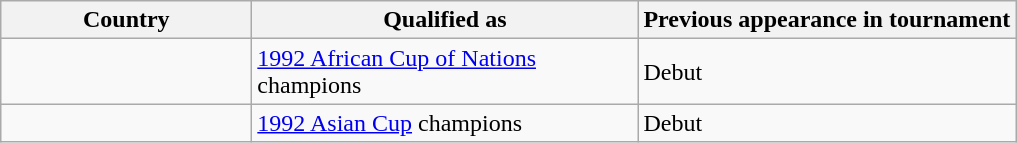<table class="wikitable sortable" style="text-align:left;">
<tr>
<th style="width:160px;">Country</th>
<th style="width:250px;">Qualified as</th>
<th>Previous appearance in tournament</th>
</tr>
<tr>
<td></td>
<td><a href='#'>1992 African Cup of Nations</a> champions</td>
<td>Debut</td>
</tr>
<tr>
<td></td>
<td><a href='#'>1992 Asian Cup</a> champions</td>
<td>Debut</td>
</tr>
</table>
